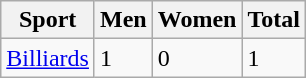<table class="wikitable sortable">
<tr>
<th>Sport</th>
<th>Men</th>
<th>Women</th>
<th>Total</th>
</tr>
<tr>
<td><a href='#'>Billiards</a></td>
<td>1</td>
<td>0</td>
<td>1</td>
</tr>
</table>
